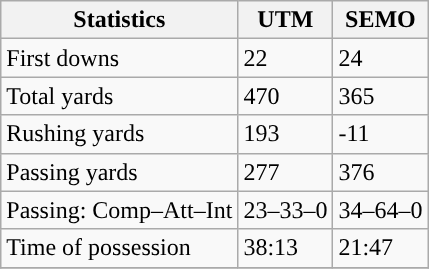<table class="wikitable" style="float: left;">
<tr>
<th>Statistics</th>
<th>UTM</th>
<th>SEMO</th>
</tr>
<tr>
<td>First downs</td>
<td>22</td>
<td>24</td>
</tr>
<tr>
<td>Total yards</td>
<td>470</td>
<td>365</td>
</tr>
<tr>
<td>Rushing yards</td>
<td>193</td>
<td>-11</td>
</tr>
<tr>
<td>Passing yards</td>
<td>277</td>
<td>376</td>
</tr>
<tr>
<td>Passing: Comp–Att–Int</td>
<td>23–33–0</td>
<td>34–64–0</td>
</tr>
<tr>
<td>Time of possession</td>
<td>38:13</td>
<td>21:47</td>
</tr>
<tr>
</tr>
</table>
